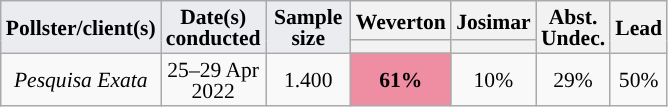<table class="wikitable sortable" style="text-align:center;font-size:90%;line-height:14px;">
<tr>
<td rowspan="2" class="unsortable" style="width:50px;background:#eaecf0;"><strong>Pollster/client(s)</strong></td>
<td rowspan="2" class="unsortable" style="width:50px;background:#eaecf0;"><strong>Date(s) <br>conducted</strong></td>
<td rowspan="2" class="unsortable" style="width:50px;background:#eaecf0;"><strong>Sample <br>size</strong></td>
<th class="unsortable" style="width:50px;">Weverton<br></th>
<th class="unsortable" style="width:50px;">Josimar<br></th>
<th rowspan="2">Abst.<br>Undec.</th>
<th rowspan="2" class="unsortable">Lead</th>
</tr>
<tr>
<th style="background:"></th>
<th style="background:"></th>
</tr>
<tr>
<td><em>Pesquisa Exata</em></td>
<td>25–29 Apr 2022</td>
<td>1.400</td>
<td style="background:#ef8ea3;"><strong>61%</strong></td>
<td>10%</td>
<td>29%</td>
<td style="background:">50%</td>
</tr>
</table>
